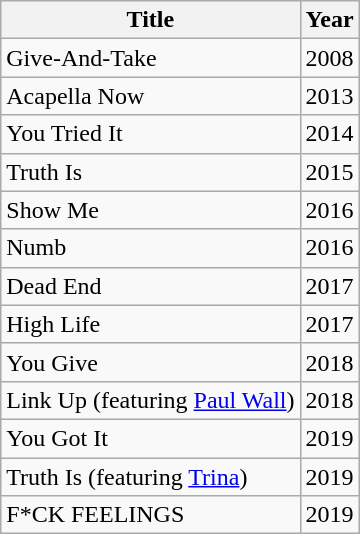<table class="wikitable sortable">
<tr>
<th>Title</th>
<th>Year</th>
</tr>
<tr>
<td>Give-And-Take</td>
<td>2008</td>
</tr>
<tr>
<td>Acapella Now</td>
<td>2013</td>
</tr>
<tr>
<td>You Tried It</td>
<td>2014</td>
</tr>
<tr>
<td>Truth Is</td>
<td>2015</td>
</tr>
<tr>
<td>Show Me</td>
<td>2016</td>
</tr>
<tr>
<td>Numb</td>
<td>2016</td>
</tr>
<tr>
<td>Dead End</td>
<td>2017</td>
</tr>
<tr>
<td>High Life</td>
<td>2017</td>
</tr>
<tr>
<td>You Give</td>
<td>2018</td>
</tr>
<tr>
<td>Link Up (featuring <a href='#'>Paul Wall</a>)</td>
<td>2018</td>
</tr>
<tr>
<td>You Got It</td>
<td>2019</td>
</tr>
<tr>
<td>Truth Is (featuring <a href='#'>Trina</a>)</td>
<td>2019</td>
</tr>
<tr>
<td>F*CK FEELINGS</td>
<td>2019</td>
</tr>
</table>
